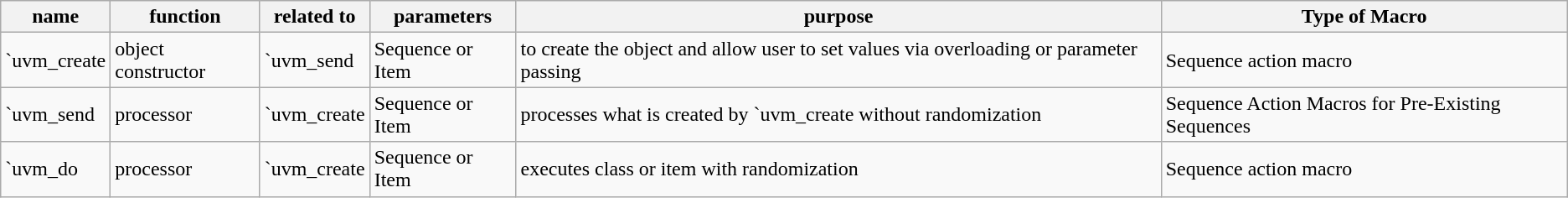<table class="wikitable">
<tr>
<th>name</th>
<th>function</th>
<th>related to</th>
<th>parameters</th>
<th>purpose</th>
<th>Type of Macro</th>
</tr>
<tr>
<td>`uvm_create</td>
<td>object constructor</td>
<td>`uvm_send</td>
<td>Sequence or Item</td>
<td>to create the object and allow user to set values via overloading or parameter passing</td>
<td>Sequence action macro</td>
</tr>
<tr>
<td>`uvm_send</td>
<td>processor</td>
<td>`uvm_create</td>
<td>Sequence or Item</td>
<td>processes what is created by `uvm_create without randomization</td>
<td>Sequence Action Macros for Pre-Existing Sequences</td>
</tr>
<tr>
<td>`uvm_do</td>
<td>processor</td>
<td>`uvm_create</td>
<td>Sequence or Item</td>
<td>executes class or item with randomization</td>
<td>Sequence action macro</td>
</tr>
</table>
